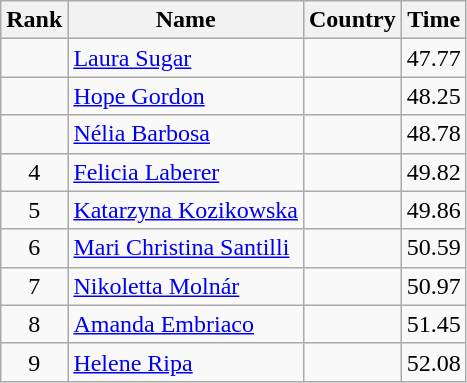<table class="wikitable" style="text-align:center">
<tr>
<th>Rank</th>
<th>Name</th>
<th>Country</th>
<th>Time</th>
</tr>
<tr>
<td></td>
<td align="left"><a href='#'>Laura Sugar</a></td>
<td align="left"></td>
<td>47.77</td>
</tr>
<tr>
<td></td>
<td align="left"><a href='#'>Hope Gordon</a></td>
<td align="left"></td>
<td>48.25</td>
</tr>
<tr>
<td></td>
<td align="left"><a href='#'>Nélia Barbosa</a></td>
<td align="left"></td>
<td>48.78</td>
</tr>
<tr>
<td>4</td>
<td align="left"><a href='#'>Felicia Laberer</a></td>
<td align="left"></td>
<td>49.82</td>
</tr>
<tr>
<td>5</td>
<td align="left"><a href='#'>Katarzyna Kozikowska</a></td>
<td align="left"></td>
<td>49.86</td>
</tr>
<tr>
<td>6</td>
<td align="left"><a href='#'>Mari Christina Santilli</a></td>
<td align="left"></td>
<td>50.59</td>
</tr>
<tr>
<td>7</td>
<td align="left"><a href='#'>Nikoletta Molnár</a></td>
<td align="left"></td>
<td>50.97</td>
</tr>
<tr>
<td>8</td>
<td align="left"><a href='#'>Amanda Embriaco</a></td>
<td align="left"></td>
<td>51.45</td>
</tr>
<tr>
<td>9</td>
<td align="left"><a href='#'>Helene Ripa</a></td>
<td align="left"></td>
<td>52.08</td>
</tr>
</table>
